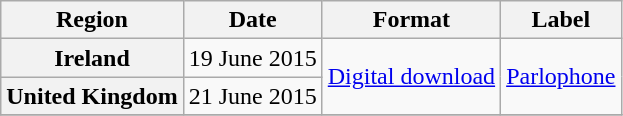<table class="wikitable plainrowheaders">
<tr>
<th scope="col">Region</th>
<th scope="col">Date</th>
<th scope="col">Format</th>
<th scope="col">Label</th>
</tr>
<tr>
<th scope="row">Ireland</th>
<td>19 June 2015</td>
<td rowspan="2"><a href='#'>Digital download</a></td>
<td rowspan="2"><a href='#'>Parlophone</a></td>
</tr>
<tr>
<th scope="row">United Kingdom</th>
<td>21 June 2015</td>
</tr>
<tr>
</tr>
</table>
